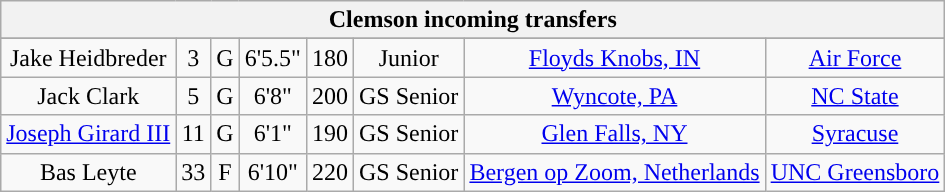<table class="wikitable sortable" border="1" style="text-align: center;">
<tr>
<th colspan=8>Clemson incoming transfers</th>
</tr>
<tr align=center>
</tr>
<tr>
<td>Jake Heidbreder</td>
<td>3</td>
<td>G</td>
<td>6'5.5"</td>
<td>180</td>
<td>Junior</td>
<td><a href='#'>Floyds Knobs, IN</a></td>
<td><a href='#'>Air Force</a></td>
</tr>
<tr>
<td>Jack Clark</td>
<td>5</td>
<td>G</td>
<td>6'8"</td>
<td>200</td>
<td>GS Senior</td>
<td><a href='#'>Wyncote, PA</a></td>
<td><a href='#'>NC State</a></td>
</tr>
<tr>
<td><a href='#'>Joseph Girard III</a></td>
<td>11</td>
<td>G</td>
<td>6'1"</td>
<td>190</td>
<td>GS Senior</td>
<td><a href='#'>Glen Falls, NY</a></td>
<td><a href='#'>Syracuse</a></td>
</tr>
<tr>
<td>Bas Leyte</td>
<td>33</td>
<td>F</td>
<td>6'10"</td>
<td>220</td>
<td>GS Senior</td>
<td><a href='#'>Bergen op Zoom, Netherlands</a></td>
<td><a href='#'>UNC Greensboro</a></td>
</tr>
</table>
